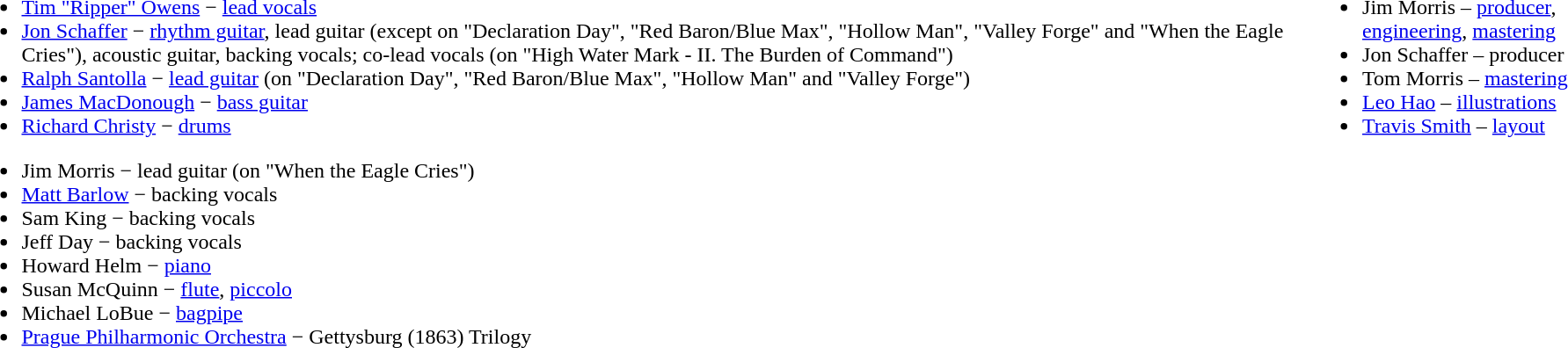<table>
<tr>
<td valign=top><br><ul><li><a href='#'>Tim "Ripper" Owens</a> − <a href='#'>lead vocals</a></li><li><a href='#'>Jon Schaffer</a> − <a href='#'>rhythm guitar</a>, lead guitar (except on "Declaration Day", "Red Baron/Blue Max", "Hollow Man", "Valley Forge" and "When the Eagle Cries"), acoustic guitar, backing vocals; co-lead vocals (on "High Water Mark - II. The Burden of Command")</li><li><a href='#'>Ralph Santolla</a> − <a href='#'>lead guitar</a> (on "Declaration Day", "Red Baron/Blue Max", "Hollow Man" and "Valley Forge")</li><li><a href='#'>James MacDonough</a> − <a href='#'>bass guitar</a></li><li><a href='#'>Richard Christy</a> − <a href='#'>drums</a></li></ul><ul><li>Jim Morris − lead guitar (on "When the Eagle Cries")</li><li><a href='#'>Matt Barlow</a> − backing vocals</li><li>Sam King − backing vocals</li><li>Jeff Day − backing vocals</li><li>Howard Helm − <a href='#'>piano</a></li><li>Susan McQuinn − <a href='#'>flute</a>, <a href='#'>piccolo</a></li><li>Michael LoBue − <a href='#'>bagpipe</a></li><li><a href='#'>Prague Philharmonic Orchestra</a> − Gettysburg (1863) Trilogy</li></ul></td>
<td valign=top><br><ul><li>Jim Morris – <a href='#'>producer</a>, <a href='#'>engineering</a>, <a href='#'>mastering</a></li><li>Jon Schaffer – producer</li><li>Tom Morris – <a href='#'>mastering</a></li><li><a href='#'>Leo Hao</a> – <a href='#'>illustrations</a></li><li><a href='#'>Travis Smith</a> – <a href='#'>layout</a></li></ul></td>
</tr>
</table>
